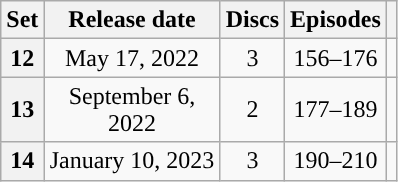<table class="wikitable" style="text-align: center; width: 21%;">
<tr>
<th scope="col" 175px;>Set</th>
<th scope="col" 125px;>Release date</th>
<th scope="col">Discs</th>
<th scope="col">Episodes</th>
<th scope="col"></th>
</tr>
<tr>
<th scope="row">12</th>
<td>May 17, 2022</td>
<td>3</td>
<td>156–176</td>
<td></td>
</tr>
<tr>
<th scope="row">13</th>
<td>September 6, 2022</td>
<td>2</td>
<td>177–189</td>
<td></td>
</tr>
<tr>
<th scope="row">14</th>
<td>January 10, 2023</td>
<td>3</td>
<td>190–210</td>
<td></td>
</tr>
</table>
